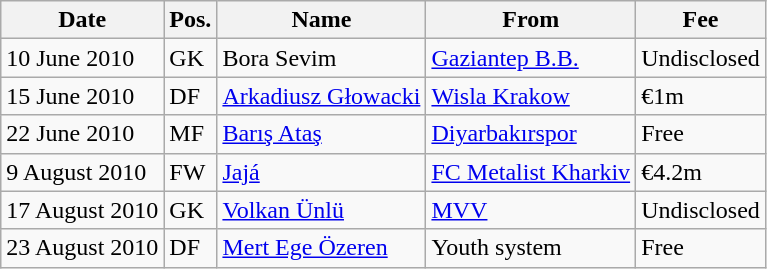<table class="wikitable sortable">
<tr>
<th>Date</th>
<th>Pos.</th>
<th>Name</th>
<th>From</th>
<th>Fee</th>
</tr>
<tr>
<td>10 June 2010</td>
<td>GK</td>
<td>Bora Sevim</td>
<td><a href='#'>Gaziantep B.B.</a></td>
<td>Undisclosed</td>
</tr>
<tr>
<td>15 June 2010</td>
<td>DF</td>
<td><a href='#'>Arkadiusz Głowacki</a></td>
<td><a href='#'>Wisla Krakow</a></td>
<td>€1m</td>
</tr>
<tr>
<td>22 June 2010</td>
<td>MF</td>
<td><a href='#'>Barış Ataş</a></td>
<td><a href='#'>Diyarbakırspor</a></td>
<td>Free</td>
</tr>
<tr>
<td>9 August 2010</td>
<td>FW</td>
<td><a href='#'>Jajá</a></td>
<td><a href='#'>FC Metalist Kharkiv</a></td>
<td>€4.2m</td>
</tr>
<tr>
<td>17 August 2010</td>
<td>GK</td>
<td><a href='#'>Volkan Ünlü</a></td>
<td><a href='#'>MVV</a></td>
<td>Undisclosed</td>
</tr>
<tr>
<td>23 August 2010</td>
<td>DF</td>
<td><a href='#'>Mert Ege Özeren</a></td>
<td>Youth system</td>
<td>Free</td>
</tr>
</table>
